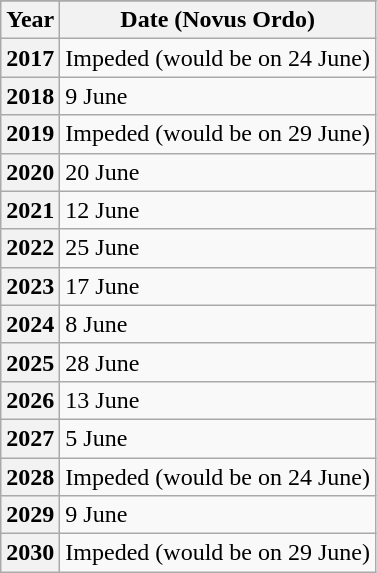<table class="wikitable floatright">
<tr>
</tr>
<tr>
<th>Year</th>
<th>Date (Novus Ordo)</th>
</tr>
<tr>
<th scope="row">2017</th>
<td>Impeded (would be on 24 June)</td>
</tr>
<tr>
<th scope="row">2018</th>
<td>9 June</td>
</tr>
<tr>
<th scope="row">2019</th>
<td>Impeded (would be on 29 June)</td>
</tr>
<tr>
<th scope="row">2020</th>
<td>20 June</td>
</tr>
<tr>
<th scope="row">2021</th>
<td>12 June</td>
</tr>
<tr>
<th scope="row">2022</th>
<td>25 June</td>
</tr>
<tr>
<th scope="row">2023</th>
<td>17 June</td>
</tr>
<tr>
<th scope="row">2024</th>
<td>8 June</td>
</tr>
<tr>
<th scope="row">2025</th>
<td>28 June</td>
</tr>
<tr>
<th scope="row">2026</th>
<td>13 June</td>
</tr>
<tr>
<th scope="row">2027</th>
<td>5 June</td>
</tr>
<tr>
<th scope="row">2028</th>
<td>Impeded (would be on 24 June)</td>
</tr>
<tr>
<th scope="row">2029</th>
<td>9 June</td>
</tr>
<tr>
<th scope="row">2030</th>
<td>Impeded (would be on 29 June)</td>
</tr>
</table>
